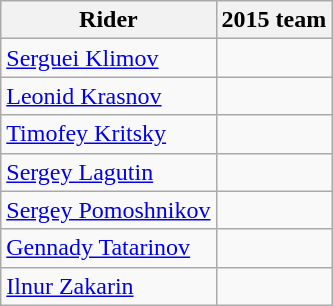<table class="wikitable">
<tr>
<th>Rider</th>
<th>2015 team</th>
</tr>
<tr>
<td><a href='#'>Serguei Klimov</a></td>
<td></td>
</tr>
<tr>
<td><a href='#'>Leonid Krasnov</a></td>
<td></td>
</tr>
<tr>
<td><a href='#'>Timofey Kritsky</a></td>
<td></td>
</tr>
<tr>
<td><a href='#'>Sergey Lagutin</a></td>
<td></td>
</tr>
<tr>
<td><a href='#'>Sergey Pomoshnikov</a></td>
<td></td>
</tr>
<tr>
<td><a href='#'>Gennady Tatarinov</a></td>
<td></td>
</tr>
<tr>
<td><a href='#'>Ilnur Zakarin</a></td>
<td></td>
</tr>
</table>
